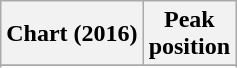<table class="wikitable sortable plainrowheaders" style="text-align:center">
<tr>
<th scope="col">Chart (2016)</th>
<th scope="col">Peak<br> position</th>
</tr>
<tr>
</tr>
<tr>
</tr>
<tr>
</tr>
<tr>
</tr>
<tr>
</tr>
<tr>
</tr>
<tr>
</tr>
<tr>
</tr>
<tr>
</tr>
<tr>
</tr>
<tr>
</tr>
<tr>
</tr>
</table>
